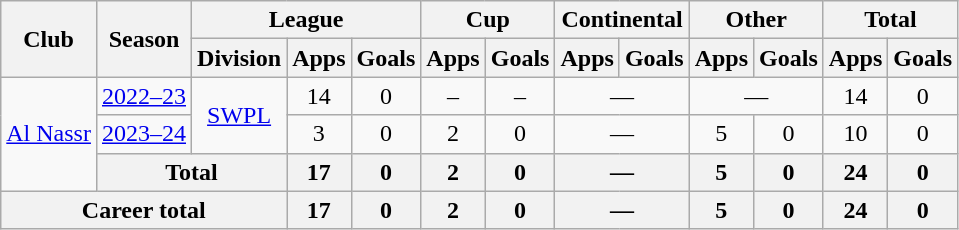<table class="wikitable" style="text-align: center;">
<tr>
<th rowspan="2">Club</th>
<th rowspan="2">Season</th>
<th colspan="3">League</th>
<th colspan="2">Cup</th>
<th colspan="2">Continental</th>
<th colspan="2">Other</th>
<th colspan="2">Total</th>
</tr>
<tr>
<th>Division</th>
<th>Apps</th>
<th>Goals</th>
<th>Apps</th>
<th>Goals</th>
<th>Apps</th>
<th>Goals</th>
<th>Apps</th>
<th>Goals</th>
<th>Apps</th>
<th>Goals</th>
</tr>
<tr>
<td rowspan="3"><a href='#'>Al Nassr</a></td>
<td><a href='#'>2022–23</a></td>
<td rowspan="2"><a href='#'>SWPL</a></td>
<td>14</td>
<td>0</td>
<td>–</td>
<td>–</td>
<td colspan="2">—</td>
<td colspan="2">—</td>
<td>14</td>
<td>0</td>
</tr>
<tr>
<td><a href='#'>2023–24</a></td>
<td>3</td>
<td>0</td>
<td>2</td>
<td>0</td>
<td colspan="2">—</td>
<td>5</td>
<td>0</td>
<td>10</td>
<td>0</td>
</tr>
<tr>
<th colspan="2">Total</th>
<th>17</th>
<th>0</th>
<th>2</th>
<th>0</th>
<th colspan="2">—</th>
<th>5</th>
<th>0</th>
<th>24</th>
<th>0</th>
</tr>
<tr>
<th colspan="3">Career total</th>
<th>17</th>
<th>0</th>
<th>2</th>
<th>0</th>
<th colspan="2">—</th>
<th>5</th>
<th>0</th>
<th>24</th>
<th>0</th>
</tr>
</table>
